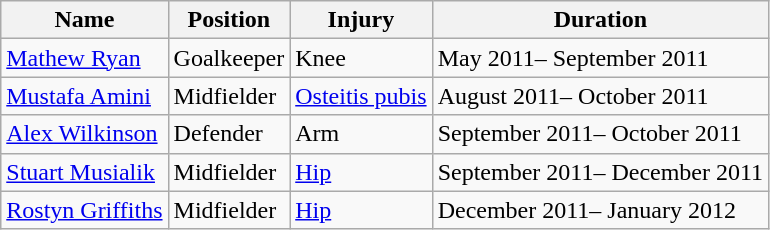<table class="wikitable">
<tr>
<th>Name</th>
<th>Position</th>
<th>Injury</th>
<th>Duration</th>
</tr>
<tr>
<td> <a href='#'>Mathew Ryan</a></td>
<td>Goalkeeper</td>
<td>Knee</td>
<td>May 2011– September 2011</td>
</tr>
<tr>
<td> <a href='#'>Mustafa Amini</a></td>
<td>Midfielder</td>
<td><a href='#'>Osteitis pubis</a></td>
<td>August 2011– October 2011</td>
</tr>
<tr>
<td> <a href='#'>Alex Wilkinson</a></td>
<td>Defender</td>
<td>Arm</td>
<td>September 2011– October 2011</td>
</tr>
<tr>
<td> <a href='#'>Stuart Musialik</a></td>
<td>Midfielder</td>
<td><a href='#'>Hip</a></td>
<td>September 2011– December 2011</td>
</tr>
<tr>
<td> <a href='#'>Rostyn Griffiths</a></td>
<td>Midfielder</td>
<td><a href='#'>Hip</a></td>
<td>December 2011– January 2012</td>
</tr>
</table>
